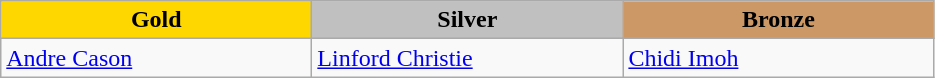<table class="wikitable" style="text-align:left">
<tr align="center">
<td width=200 bgcolor=gold><strong>Gold</strong></td>
<td width=200 bgcolor=silver><strong>Silver</strong></td>
<td width=200 bgcolor=CC9966><strong>Bronze</strong></td>
</tr>
<tr>
<td><a href='#'>Andre Cason</a><br><em></em></td>
<td><a href='#'>Linford Christie</a><br><em></em></td>
<td><a href='#'>Chidi Imoh</a><br><em></em></td>
</tr>
</table>
